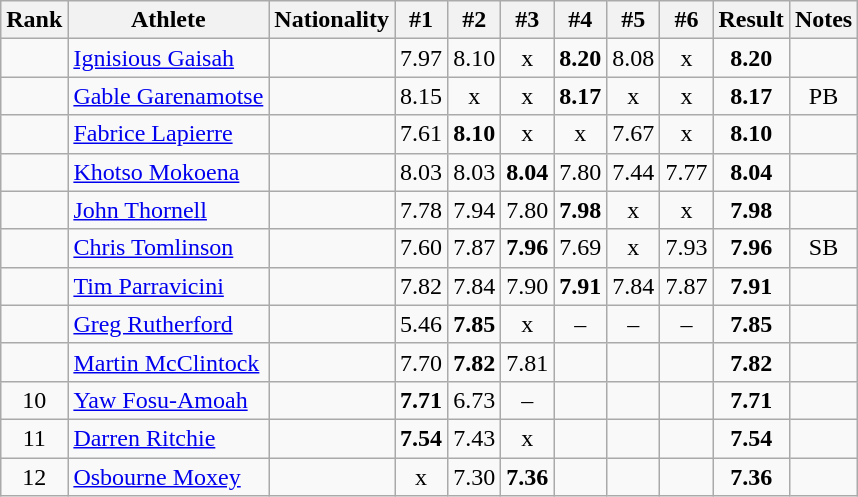<table class="wikitable sortable" style="text-align:center">
<tr>
<th>Rank</th>
<th>Athlete</th>
<th>Nationality</th>
<th>#1</th>
<th>#2</th>
<th>#3</th>
<th>#4</th>
<th>#5</th>
<th>#6</th>
<th>Result</th>
<th>Notes</th>
</tr>
<tr>
<td></td>
<td align="left"><a href='#'>Ignisious Gaisah</a></td>
<td align=left></td>
<td>7.97</td>
<td>8.10</td>
<td>x</td>
<td><strong>8.20</strong></td>
<td>8.08</td>
<td>x</td>
<td><strong>8.20</strong></td>
<td></td>
</tr>
<tr>
<td></td>
<td align="left"><a href='#'>Gable Garenamotse</a></td>
<td align=left></td>
<td>8.15</td>
<td>x</td>
<td>x</td>
<td><strong>8.17</strong></td>
<td>x</td>
<td>x</td>
<td><strong>8.17</strong></td>
<td>PB</td>
</tr>
<tr>
<td></td>
<td align="left"><a href='#'>Fabrice Lapierre</a></td>
<td align=left></td>
<td>7.61</td>
<td><strong>8.10</strong></td>
<td>x</td>
<td>x</td>
<td>7.67</td>
<td>x</td>
<td><strong>8.10</strong></td>
<td></td>
</tr>
<tr>
<td></td>
<td align="left"><a href='#'>Khotso Mokoena</a></td>
<td align=left></td>
<td>8.03</td>
<td>8.03</td>
<td><strong>8.04</strong></td>
<td>7.80</td>
<td>7.44</td>
<td>7.77</td>
<td><strong>8.04</strong></td>
<td></td>
</tr>
<tr>
<td></td>
<td align="left"><a href='#'>John Thornell</a></td>
<td align=left></td>
<td>7.78</td>
<td>7.94</td>
<td>7.80</td>
<td><strong>7.98</strong></td>
<td>x</td>
<td>x</td>
<td><strong>7.98</strong></td>
<td></td>
</tr>
<tr>
<td></td>
<td align="left"><a href='#'>Chris Tomlinson</a></td>
<td align=left></td>
<td>7.60</td>
<td>7.87</td>
<td><strong>7.96</strong></td>
<td>7.69</td>
<td>x</td>
<td>7.93</td>
<td><strong>7.96</strong></td>
<td>SB</td>
</tr>
<tr>
<td></td>
<td align="left"><a href='#'>Tim Parravicini</a></td>
<td align=left></td>
<td>7.82</td>
<td>7.84</td>
<td>7.90</td>
<td><strong>7.91</strong></td>
<td>7.84</td>
<td>7.87</td>
<td><strong>7.91</strong></td>
<td></td>
</tr>
<tr>
<td></td>
<td align="left"><a href='#'>Greg Rutherford</a></td>
<td align=left></td>
<td>5.46</td>
<td><strong>7.85</strong></td>
<td>x</td>
<td>–</td>
<td>–</td>
<td>–</td>
<td><strong>7.85</strong></td>
<td></td>
</tr>
<tr>
<td></td>
<td align="left"><a href='#'>Martin McClintock</a></td>
<td align=left></td>
<td>7.70</td>
<td><strong>7.82</strong></td>
<td>7.81</td>
<td></td>
<td></td>
<td></td>
<td><strong>7.82</strong></td>
<td></td>
</tr>
<tr>
<td>10</td>
<td align="left"><a href='#'>Yaw Fosu-Amoah</a></td>
<td align=left></td>
<td><strong>7.71</strong></td>
<td>6.73</td>
<td>–</td>
<td></td>
<td></td>
<td></td>
<td><strong>7.71</strong></td>
<td></td>
</tr>
<tr>
<td>11</td>
<td align="left"><a href='#'>Darren Ritchie</a></td>
<td align=left></td>
<td><strong>7.54</strong></td>
<td>7.43</td>
<td>x</td>
<td></td>
<td></td>
<td></td>
<td><strong>7.54</strong></td>
<td></td>
</tr>
<tr>
<td>12</td>
<td align="left"><a href='#'>Osbourne Moxey</a></td>
<td align=left></td>
<td>x</td>
<td>7.30</td>
<td><strong>7.36</strong></td>
<td></td>
<td></td>
<td></td>
<td><strong>7.36</strong></td>
<td></td>
</tr>
</table>
